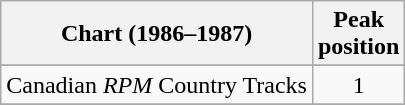<table class="wikitable sortable">
<tr>
<th align="left">Chart (1986–1987)</th>
<th align="center">Peak<br>position</th>
</tr>
<tr>
</tr>
<tr>
<td align="left">Canadian <em>RPM</em> Country Tracks</td>
<td align="center">1</td>
</tr>
<tr>
</tr>
</table>
